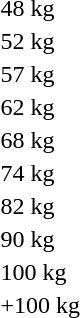<table>
<tr>
<td>48 kg</td>
<td></td>
<td></td>
<td></td>
</tr>
<tr>
<td>52 kg</td>
<td></td>
<td></td>
<td></td>
</tr>
<tr>
<td>57 kg</td>
<td></td>
<td></td>
<td></td>
</tr>
<tr>
<td>62 kg</td>
<td></td>
<td></td>
<td></td>
</tr>
<tr>
<td>68 kg</td>
<td></td>
<td></td>
<td></td>
</tr>
<tr>
<td>74 kg</td>
<td></td>
<td></td>
<td></td>
</tr>
<tr>
<td>82 kg</td>
<td></td>
<td></td>
<td></td>
</tr>
<tr>
<td>90 kg</td>
<td></td>
<td></td>
<td></td>
</tr>
<tr>
<td>100 kg</td>
<td></td>
<td></td>
<td></td>
</tr>
<tr>
<td>+100 kg</td>
<td></td>
<td></td>
<td></td>
</tr>
</table>
